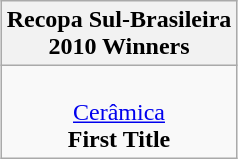<table class="wikitable" style="text-align: center; margin: 0 auto;">
<tr>
<th>Recopa Sul-Brasileira<br>2010 Winners</th>
</tr>
<tr>
<td><br> <a href='#'>Cerâmica</a><br><strong>First Title</strong></td>
</tr>
</table>
